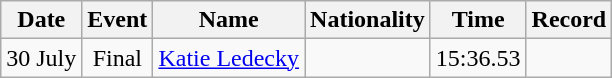<table class="wikitable" style=text-align:center>
<tr>
<th>Date</th>
<th>Event</th>
<th>Name</th>
<th>Nationality</th>
<th>Time</th>
<th>Record</th>
</tr>
<tr>
<td>30 July</td>
<td>Final</td>
<td align=left><a href='#'>Katie Ledecky</a></td>
<td align=left></td>
<td>15:36.53</td>
<td></td>
</tr>
</table>
